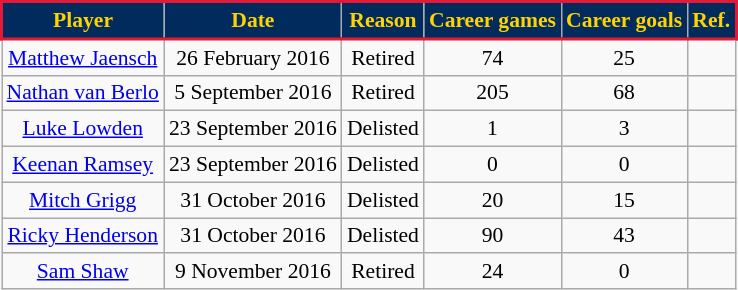<table class="wikitable" style="font-size:90%; text-align:center;">
<tr style="background:#002B5C; color: #FFD200; border: solid #E21937 2px;">
<td><span><strong>Player</strong> </span></td>
<td><span><strong>Date</strong> </span></td>
<td><span><strong>Reason</strong></span></td>
<td><span><strong>Career games</strong></span></td>
<td><span><strong>Career goals</strong></span></td>
<td><span><strong>Ref.</strong></span></td>
</tr>
<tr>
<td><a href='#'>Matthew Jaensch</a></td>
<td>26 February 2016</td>
<td>Retired</td>
<td>74</td>
<td>25</td>
<td></td>
</tr>
<tr>
<td><a href='#'>Nathan van Berlo</a></td>
<td>5 September 2016</td>
<td>Retired</td>
<td>205</td>
<td>68</td>
<td></td>
</tr>
<tr>
<td><a href='#'>Luke Lowden</a></td>
<td>23 September 2016</td>
<td>Delisted</td>
<td>1</td>
<td>3</td>
<td></td>
</tr>
<tr>
<td><a href='#'>Keenan Ramsey</a></td>
<td>23 September 2016</td>
<td>Delisted</td>
<td>0</td>
<td>0</td>
<td></td>
</tr>
<tr>
<td><a href='#'>Mitch Grigg</a></td>
<td>31 October 2016</td>
<td>Delisted</td>
<td>20</td>
<td>15</td>
<td></td>
</tr>
<tr>
<td><a href='#'>Ricky Henderson</a></td>
<td>31 October 2016</td>
<td>Delisted</td>
<td>90</td>
<td>43</td>
<td></td>
</tr>
<tr>
<td><a href='#'>Sam Shaw</a></td>
<td>9 November 2016</td>
<td>Retired</td>
<td>24</td>
<td>0</td>
<td></td>
</tr>
</table>
